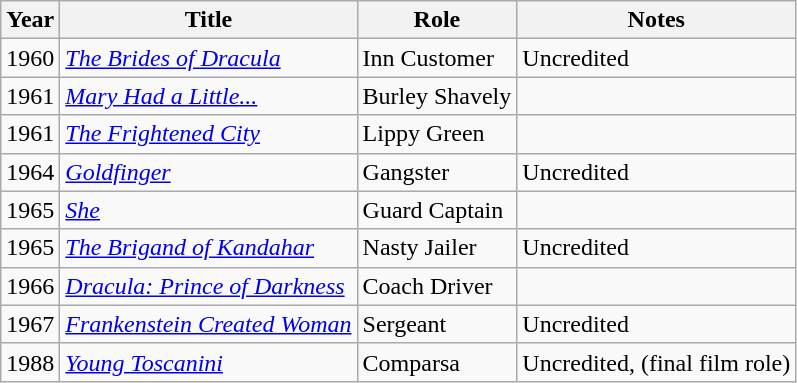<table class="wikitable">
<tr>
<th>Year</th>
<th>Title</th>
<th>Role</th>
<th>Notes</th>
</tr>
<tr>
<td>1960</td>
<td><em><a href='#'>The Brides of Dracula</a></em></td>
<td>Inn Customer</td>
<td>Uncredited</td>
</tr>
<tr>
<td>1961</td>
<td><em><a href='#'>Mary Had a Little...</a></em></td>
<td>Burley Shavely</td>
<td></td>
</tr>
<tr>
<td>1961</td>
<td><em><a href='#'>The Frightened City</a></em></td>
<td>Lippy Green</td>
<td></td>
</tr>
<tr>
<td>1964</td>
<td><em><a href='#'>Goldfinger</a></em></td>
<td>Gangster</td>
<td>Uncredited</td>
</tr>
<tr>
<td>1965</td>
<td><em><a href='#'>She</a></em></td>
<td>Guard Captain</td>
<td></td>
</tr>
<tr>
<td>1965</td>
<td><em><a href='#'>The Brigand of Kandahar</a></em></td>
<td>Nasty Jailer</td>
<td>Uncredited</td>
</tr>
<tr>
<td>1966</td>
<td><em><a href='#'>Dracula: Prince of Darkness</a></em></td>
<td>Coach Driver</td>
<td></td>
</tr>
<tr>
<td>1967</td>
<td><em><a href='#'>Frankenstein Created Woman</a></em></td>
<td>Sergeant</td>
<td>Uncredited</td>
</tr>
<tr>
<td>1988</td>
<td><em><a href='#'>Young Toscanini</a></em></td>
<td>Comparsa</td>
<td>Uncredited, (final film role)</td>
</tr>
</table>
